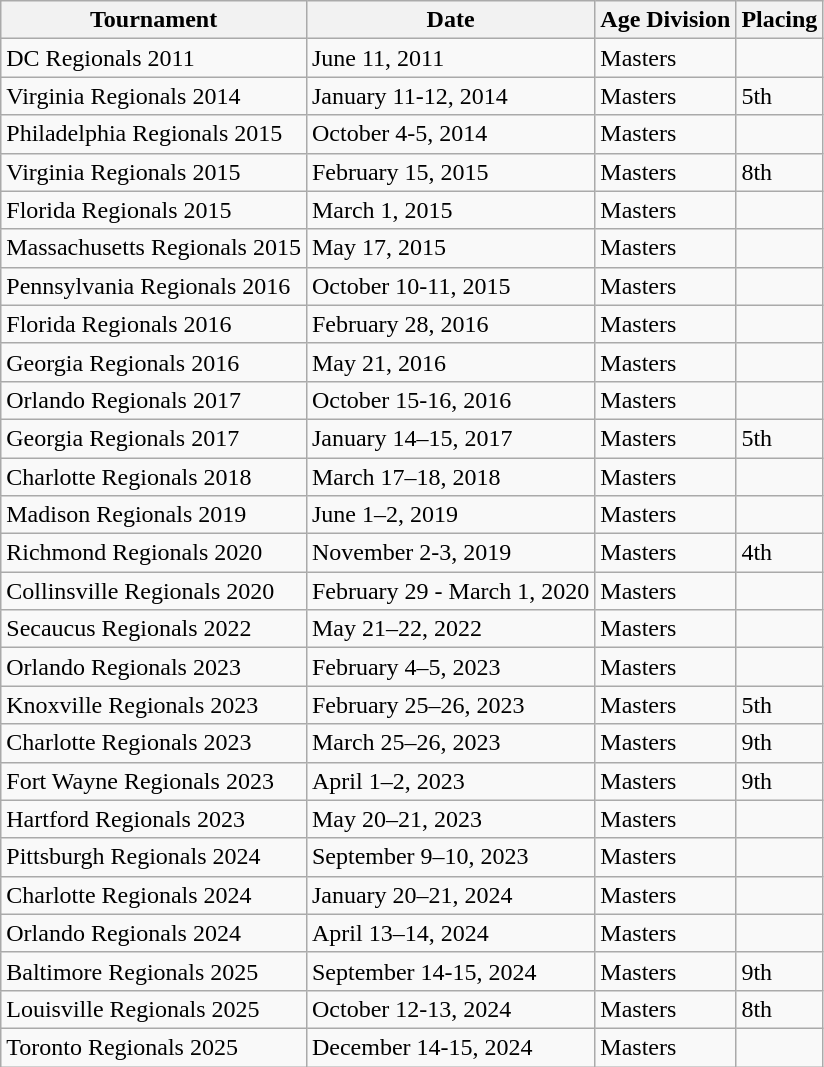<table class="wikitable defaultcenter">
<tr>
<th>Tournament</th>
<th>Date</th>
<th>Age Division</th>
<th>Placing</th>
</tr>
<tr>
<td>DC Regionals 2011</td>
<td>June 11, 2011</td>
<td>Masters</td>
<td></td>
</tr>
<tr>
<td>Virginia Regionals 2014</td>
<td>January 11-12, 2014</td>
<td>Masters</td>
<td>5th</td>
</tr>
<tr>
<td>Philadelphia Regionals 2015</td>
<td>October 4-5, 2014</td>
<td>Masters</td>
<td></td>
</tr>
<tr>
<td>Virginia Regionals 2015</td>
<td>February 15, 2015</td>
<td>Masters</td>
<td>8th</td>
</tr>
<tr>
<td>Florida Regionals 2015</td>
<td>March 1, 2015</td>
<td>Masters</td>
<td></td>
</tr>
<tr>
<td>Massachusetts Regionals 2015</td>
<td>May 17, 2015</td>
<td>Masters</td>
<td></td>
</tr>
<tr>
<td>Pennsylvania Regionals 2016</td>
<td>October 10-11, 2015</td>
<td>Masters</td>
<td></td>
</tr>
<tr>
<td>Florida Regionals 2016</td>
<td>February 28, 2016</td>
<td>Masters</td>
<td></td>
</tr>
<tr>
<td>Georgia Regionals 2016</td>
<td>May 21, 2016</td>
<td>Masters</td>
<td></td>
</tr>
<tr>
<td>Orlando Regionals 2017</td>
<td>October 15-16, 2016</td>
<td>Masters</td>
<td></td>
</tr>
<tr>
<td>Georgia Regionals 2017</td>
<td>January 14–15, 2017</td>
<td>Masters</td>
<td>5th</td>
</tr>
<tr>
<td>Charlotte Regionals 2018</td>
<td>March 17–18, 2018</td>
<td>Masters</td>
<td></td>
</tr>
<tr>
<td>Madison Regionals 2019</td>
<td>June 1–2, 2019</td>
<td>Masters</td>
<td></td>
</tr>
<tr>
<td>Richmond Regionals 2020</td>
<td>November 2-3, 2019</td>
<td>Masters</td>
<td>4th</td>
</tr>
<tr>
<td>Collinsville Regionals 2020</td>
<td>February 29 - March 1, 2020</td>
<td>Masters</td>
<td></td>
</tr>
<tr>
<td>Secaucus Regionals 2022</td>
<td>May 21–22, 2022</td>
<td>Masters</td>
<td></td>
</tr>
<tr>
<td>Orlando Regionals 2023 </td>
<td>February 4–5, 2023</td>
<td>Masters</td>
<td></td>
</tr>
<tr>
<td>Knoxville Regionals 2023 </td>
<td>February 25–26, 2023</td>
<td>Masters</td>
<td>5th</td>
</tr>
<tr>
<td>Charlotte Regionals 2023</td>
<td>March 25–26, 2023</td>
<td>Masters</td>
<td>9th</td>
</tr>
<tr>
<td>Fort Wayne Regionals 2023</td>
<td>April 1–2, 2023</td>
<td>Masters</td>
<td>9th</td>
</tr>
<tr>
<td>Hartford Regionals 2023</td>
<td>May 20–21, 2023</td>
<td>Masters</td>
<td></td>
</tr>
<tr>
<td>Pittsburgh Regionals 2024</td>
<td>September 9–10, 2023</td>
<td>Masters</td>
<td></td>
</tr>
<tr>
<td>Charlotte Regionals 2024 </td>
<td>January 20–21, 2024</td>
<td>Masters</td>
<td></td>
</tr>
<tr>
<td>Orlando Regionals 2024 </td>
<td>April 13–14, 2024</td>
<td>Masters</td>
<td></td>
</tr>
<tr>
<td>Baltimore Regionals 2025</td>
<td>September 14-15, 2024</td>
<td>Masters</td>
<td>9th</td>
</tr>
<tr>
<td>Louisville Regionals 2025</td>
<td>October 12-13, 2024</td>
<td>Masters</td>
<td>8th</td>
</tr>
<tr>
<td>Toronto Regionals 2025 </td>
<td>December 14-15, 2024</td>
<td>Masters</td>
<td></td>
</tr>
</table>
